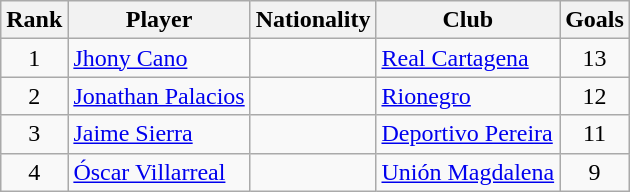<table class="wikitable" border="1">
<tr>
<th>Rank</th>
<th>Player</th>
<th>Nationality</th>
<th>Club</th>
<th>Goals</th>
</tr>
<tr>
<td align=center rowspan=1>1</td>
<td><a href='#'>Jhony Cano</a></td>
<td></td>
<td><a href='#'>Real Cartagena</a></td>
<td align=center>13</td>
</tr>
<tr>
<td align=center rowspan=1>2</td>
<td><a href='#'>Jonathan Palacios</a></td>
<td></td>
<td><a href='#'>Rionegro</a></td>
<td align=center>12</td>
</tr>
<tr>
<td align=center rowspan=1>3</td>
<td><a href='#'>Jaime Sierra</a></td>
<td></td>
<td><a href='#'>Deportivo Pereira</a></td>
<td align=center>11</td>
</tr>
<tr>
<td align=center rowspan=1>4</td>
<td><a href='#'>Óscar Villarreal</a></td>
<td></td>
<td><a href='#'>Unión Magdalena</a></td>
<td align=center>9</td>
</tr>
</table>
